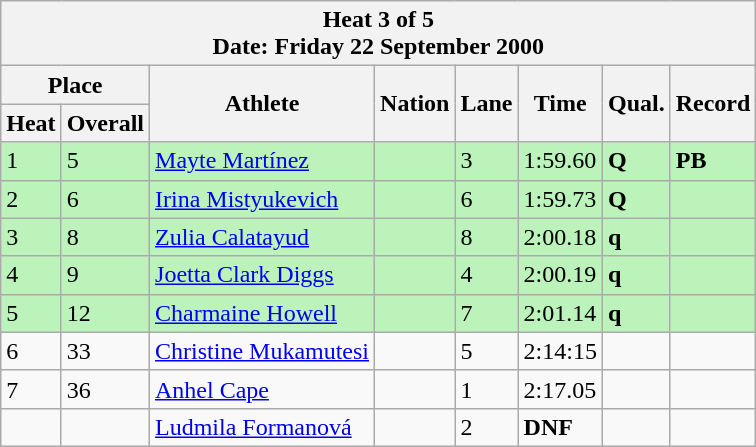<table class="wikitable sortable">
<tr>
<th colspan=9>Heat 3 of 5 <br> Date: Friday 22 September 2000 <br></th>
</tr>
<tr>
<th colspan=2>Place</th>
<th rowspan=2>Athlete</th>
<th rowspan=2>Nation</th>
<th rowspan=2>Lane</th>
<th rowspan=2>Time</th>
<th rowspan=2>Qual.</th>
<th rowspan=2>Record</th>
</tr>
<tr>
<th>Heat</th>
<th>Overall</th>
</tr>
<tr bgcolor = "bbf3bb">
<td>1</td>
<td>5</td>
<td align="left"><a href='#'>Mayte Martínez</a></td>
<td align="left"></td>
<td>3</td>
<td>1:59.60</td>
<td><strong>Q</strong></td>
<td><strong>PB</strong></td>
</tr>
<tr bgcolor = "bbf3bb">
<td>2</td>
<td>6</td>
<td align="left"><a href='#'>Irina Mistyukevich</a></td>
<td align="left"></td>
<td>6</td>
<td>1:59.73</td>
<td><strong>Q</strong></td>
<td></td>
</tr>
<tr bgcolor = "bbf3bb">
<td>3</td>
<td>8</td>
<td align="left"><a href='#'>Zulia Calatayud</a></td>
<td align="left"></td>
<td>8</td>
<td>2:00.18</td>
<td><strong>q</strong></td>
<td></td>
</tr>
<tr bgcolor = "bbf3bb">
<td>4</td>
<td>9</td>
<td align="left"><a href='#'>Joetta Clark Diggs</a></td>
<td align="left"></td>
<td>4</td>
<td>2:00.19</td>
<td><strong>q</strong></td>
<td></td>
</tr>
<tr bgcolor = "bbf3bb">
<td>5</td>
<td>12</td>
<td align="left"><a href='#'>Charmaine Howell</a></td>
<td align="left"></td>
<td>7</td>
<td>2:01.14</td>
<td><strong>q</strong></td>
<td></td>
</tr>
<tr>
<td>6</td>
<td>33</td>
<td align="left"><a href='#'>Christine Mukamutesi</a></td>
<td align="left"></td>
<td>5</td>
<td>2:14:15</td>
<td></td>
<td></td>
</tr>
<tr>
<td>7</td>
<td>36</td>
<td align="left"><a href='#'>Anhel Cape</a></td>
<td align="left"></td>
<td>1</td>
<td>2:17.05</td>
<td></td>
<td></td>
</tr>
<tr>
<td></td>
<td></td>
<td align="left"><a href='#'>Ludmila Formanová</a></td>
<td align="left"></td>
<td>2</td>
<td><strong>DNF</strong></td>
<td></td>
<td></td>
</tr>
</table>
